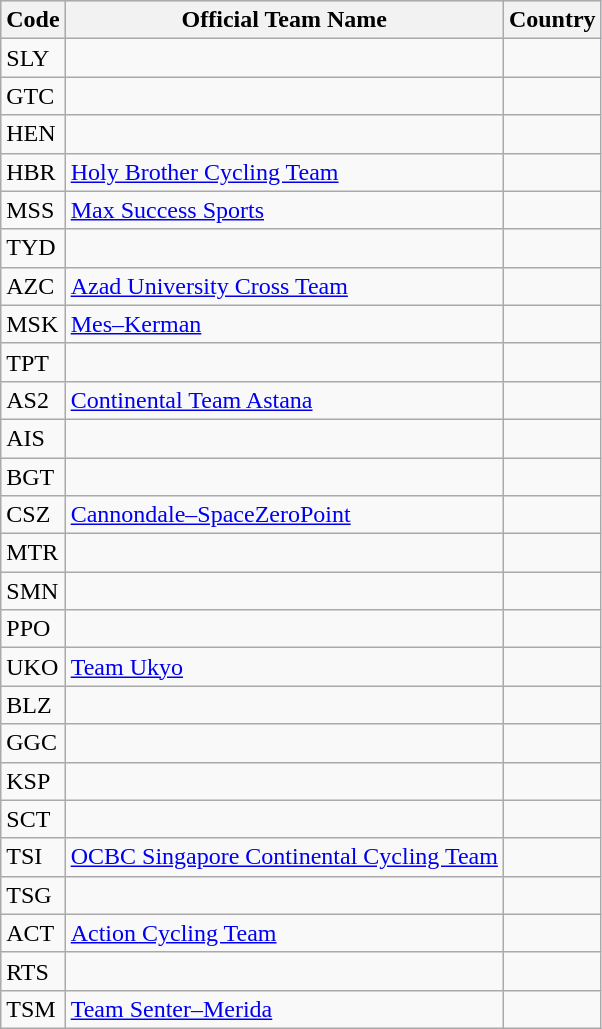<table class="wikitable">
<tr style="background:#ccccff;">
<th>Code</th>
<th>Official Team Name</th>
<th>Country</th>
</tr>
<tr>
<td>SLY</td>
<td></td>
<td></td>
</tr>
<tr>
<td>GTC</td>
<td></td>
<td></td>
</tr>
<tr>
<td>HEN</td>
<td></td>
<td></td>
</tr>
<tr>
<td>HBR</td>
<td><a href='#'>Holy Brother Cycling Team</a></td>
<td></td>
</tr>
<tr>
<td>MSS</td>
<td><a href='#'>Max Success Sports</a></td>
<td></td>
</tr>
<tr>
<td>TYD</td>
<td></td>
<td></td>
</tr>
<tr>
<td>AZC</td>
<td><a href='#'>Azad University Cross Team</a></td>
<td></td>
</tr>
<tr>
<td>MSK</td>
<td><a href='#'>Mes–Kerman</a></td>
<td></td>
</tr>
<tr>
<td>TPT</td>
<td></td>
<td></td>
</tr>
<tr>
<td>AS2</td>
<td><a href='#'>Continental Team Astana</a></td>
<td></td>
</tr>
<tr>
<td>AIS</td>
<td></td>
<td></td>
</tr>
<tr>
<td>BGT</td>
<td></td>
<td></td>
</tr>
<tr>
<td>CSZ</td>
<td><a href='#'>Cannondale–SpaceZeroPoint</a></td>
<td></td>
</tr>
<tr>
<td>MTR</td>
<td></td>
<td></td>
</tr>
<tr>
<td>SMN</td>
<td></td>
<td></td>
</tr>
<tr>
<td>PPO</td>
<td></td>
<td></td>
</tr>
<tr>
<td>UKO</td>
<td><a href='#'>Team Ukyo</a></td>
<td></td>
</tr>
<tr>
<td>BLZ</td>
<td></td>
<td></td>
</tr>
<tr>
<td>GGC</td>
<td></td>
<td></td>
</tr>
<tr>
<td>KSP</td>
<td></td>
<td></td>
</tr>
<tr>
<td>SCT</td>
<td></td>
<td></td>
</tr>
<tr>
<td>TSI</td>
<td><a href='#'>OCBC Singapore Continental Cycling Team</a></td>
<td></td>
</tr>
<tr>
<td>TSG</td>
<td></td>
<td></td>
</tr>
<tr>
<td>ACT</td>
<td><a href='#'>Action Cycling Team</a></td>
<td></td>
</tr>
<tr>
<td>RTS</td>
<td></td>
<td></td>
</tr>
<tr>
<td>TSM</td>
<td><a href='#'>Team Senter–Merida</a></td>
<td></td>
</tr>
</table>
